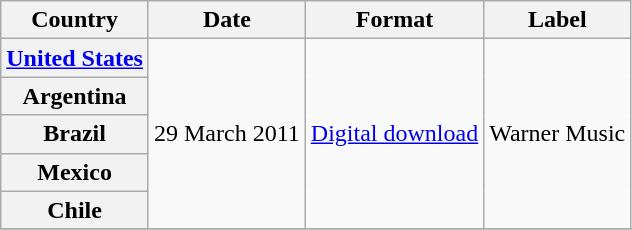<table class="wikitable plainrowheaders">
<tr>
<th scope="col">Country</th>
<th scope="col">Date</th>
<th scope="col">Format</th>
<th scope="col">Label</th>
</tr>
<tr>
<th scope="row"><a href='#'>United States</a></th>
<td rowspan="5">29 March 2011</td>
<td rowspan="5"><a href='#'>Digital download</a></td>
<td rowspan="5">Warner Music</td>
</tr>
<tr>
<th scope="row">Argentina</th>
</tr>
<tr>
<th scope="row">Brazil</th>
</tr>
<tr>
<th scope="row">Mexico</th>
</tr>
<tr>
<th scope="row">Chile</th>
</tr>
<tr>
</tr>
</table>
